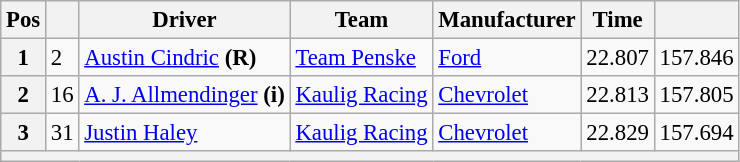<table class="wikitable" style="font-size:95%">
<tr>
<th>Pos</th>
<th></th>
<th>Driver</th>
<th>Team</th>
<th>Manufacturer</th>
<th>Time</th>
<th></th>
</tr>
<tr>
<th>1</th>
<td>2</td>
<td><a href='#'>Austin Cindric</a> <strong>(R)</strong></td>
<td><a href='#'>Team Penske</a></td>
<td><a href='#'>Ford</a></td>
<td>22.807</td>
<td>157.846</td>
</tr>
<tr>
<th>2</th>
<td>16</td>
<td><a href='#'>A. J. Allmendinger</a> <strong>(i)</strong></td>
<td><a href='#'>Kaulig Racing</a></td>
<td><a href='#'>Chevrolet</a></td>
<td>22.813</td>
<td>157.805</td>
</tr>
<tr>
<th>3</th>
<td>31</td>
<td><a href='#'>Justin Haley</a></td>
<td><a href='#'>Kaulig Racing</a></td>
<td><a href='#'>Chevrolet</a></td>
<td>22.829</td>
<td>157.694</td>
</tr>
<tr>
<th colspan="7"></th>
</tr>
</table>
